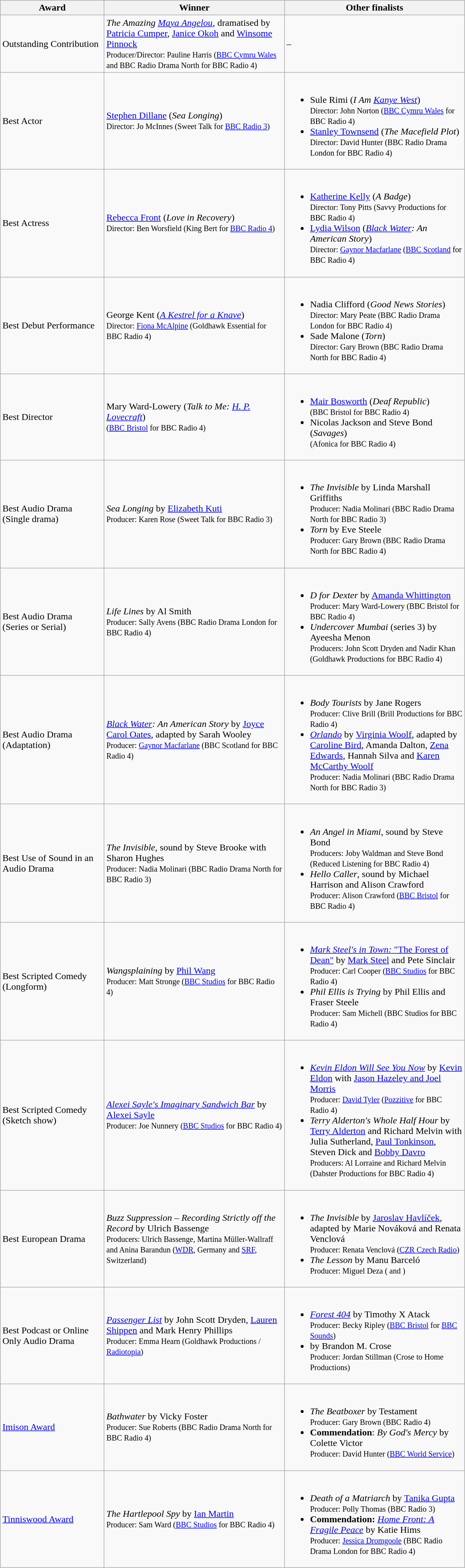<table class="wikitable">
<tr>
<th style="width:170px">Award</th>
<th style="width:300px">Winner</th>
<th style="width:300px">Other finalists</th>
</tr>
<tr>
<td>Outstanding Contribution</td>
<td><em>The Amazing <a href='#'>Maya Angelou</a></em>, dramatised by <a href='#'>Patricia Cumper</a>, <a href='#'>Janice Okoh</a> and <a href='#'>Winsome Pinnock</a><br><small>Producer/Director: Pauline Harris (<a href='#'>BBC Cymru Wales</a> and BBC Radio Drama North for BBC Radio 4)</small></td>
<td>–</td>
</tr>
<tr>
<td>Best Actor</td>
<td><a href='#'>Stephen Dillane</a> (<em>Sea Longing</em>)<br><small>Director: Jo McInnes (Sweet Talk for <a href='#'>BBC Radio 3</a>)</small></td>
<td><br><ul><li>Sule Rimi (<em>I Am <a href='#'>Kanye West</a></em>)<br><small>Director: John Norton (<a href='#'>BBC Cymru Wales</a> for BBC Radio 4)</small></li><li><a href='#'>Stanley Townsend</a> (<em>The Macefield Plot</em>)<br><small>Director: David Hunter (BBC Radio Drama London for BBC Radio 4)</small></li></ul></td>
</tr>
<tr>
<td>Best Actress</td>
<td><a href='#'>Rebecca Front</a> (<em>Love in Recovery</em>)<br><small>Director: Ben Worsfield (King Bert for <a href='#'>BBC Radio 4</a>)</small></td>
<td><br><ul><li><a href='#'>Katherine Kelly</a> (<em>A Badge</em>)<br><small>Director: Tony Pitts (Savvy Productions for BBC Radio 4)</small></li><li><a href='#'>Lydia Wilson</a> (<em><a href='#'>Black Water</a>: An American Story</em>)<br><small>Director: <a href='#'>Gaynor Macfarlane</a> (<a href='#'>BBC Scotland</a> for BBC Radio 4)</small></li></ul></td>
</tr>
<tr>
<td>Best Debut Performance</td>
<td>George Kent (<em><a href='#'>A Kestrel for a Knave</a></em>)<br><small>Director: <a href='#'>Fiona McAlpine</a> (Goldhawk Essential for BBC Radio 4)</small></td>
<td><br><ul><li>Nadia Clifford (<em>Good News Stories</em>)<br><small>Director: Mary Peate (BBC Radio Drama London for BBC Radio 4)</small></li><li>Sade Malone (<em>Torn</em>)<br><small>Director: Gary Brown (BBC Radio Drama North for BBC Radio 4)</small></li></ul></td>
</tr>
<tr>
<td>Best Director</td>
<td>Mary Ward-Lowery (<em>Talk to Me: <a href='#'>H. P. Lovecraft</a></em>)<br><small>(<a href='#'>BBC Bristol</a> for BBC Radio 4)</small></td>
<td><br><ul><li><a href='#'>Mair Bosworth</a> (<em>Deaf Republic</em>)<br><small>(BBC Bristol for BBC Radio 4)</small></li><li>Nicolas Jackson and Steve Bond (<em>Savages</em>)<br><small>(Afonica for BBC Radio 4)</small></li></ul></td>
</tr>
<tr>
<td>Best Audio Drama<br>(Single drama)</td>
<td><em>Sea Longing</em> by <a href='#'>Elizabeth Kuti</a><br><small>Producer: Karen Rose (Sweet Talk for BBC Radio 3)</small></td>
<td><br><ul><li><em>The Invisible</em> by Linda Marshall Griffiths<br><small>Producer: Nadia Molinari (BBC Radio Drama North for BBC Radio 3)</small></li><li><em>Torn</em> by Eve Steele<br><small>Producer: Gary Brown (BBC Radio Drama North for BBC Radio 4)</small></li></ul></td>
</tr>
<tr>
<td>Best Audio Drama<br>(Series or Serial)</td>
<td><em>Life Lines</em> by Al Smith<br><small>Producer: Sally Avens (BBC Radio Drama London for BBC Radio 4)</small></td>
<td><br><ul><li><em>D for Dexter</em> by <a href='#'>Amanda Whittington</a><br><small>Producer: Mary Ward-Lowery (BBC Bristol for BBC Radio 4)</small></li><li><em>Undercover Mumbai</em> (series 3) by Ayeesha Menon<br><small>Producers: John Scott Dryden and Nadir Khan (Goldhawk Productions for BBC Radio 4)</small></li></ul></td>
</tr>
<tr>
<td>Best Audio Drama<br>(Adaptation)</td>
<td><em><a href='#'>Black Water</a>: An American Story</em> by <a href='#'>Joyce Carol Oates</a>, adapted by Sarah Wooley<br><small>Producer: <a href='#'>Gaynor Macfarlane</a> (BBC Scotland for BBC Radio 4)</small></td>
<td><br><ul><li><em>Body Tourists</em> by Jane Rogers<br><small>Producer: Clive Brill (Brill Productions for BBC Radio 4)</small></li><li><em><a href='#'>Orlando</a></em> by <a href='#'>Virginia Woolf</a>, adapted by <a href='#'>Caroline Bird</a>, Amanda Dalton, <a href='#'>Zena Edwards</a>, Hannah Silva and <a href='#'>Karen McCarthy Woolf</a><br><small>Producer: Nadia Molinari (BBC Radio Drama North for BBC Radio 3)</small></li></ul></td>
</tr>
<tr>
<td>Best Use of Sound in an Audio Drama</td>
<td><em>The Invisible</em>, sound by Steve Brooke with Sharon Hughes<br><small>Producer: Nadia Molinari (BBC Radio Drama North for BBC Radio 3)</small></td>
<td><br><ul><li><em>An Angel in Miami</em>, sound by Steve Bond<br><small>Producers: Joby Waldman and Steve Bond (Reduced Listening for BBC Radio 4)</small></li><li><em>Hello Caller</em>, sound by Michael Harrison and Alison Crawford<br><small>Producer: Alison Crawford (<a href='#'>BBC Bristol</a> for BBC Radio 4)</small></li></ul></td>
</tr>
<tr>
<td>Best Scripted Comedy<br>(Longform)</td>
<td><em>Wangsplaining</em> by <a href='#'>Phil Wang</a><br><small>Producer: Matt Stronge (<a href='#'>BBC Studios</a> for BBC Radio 4)</small></td>
<td><br><ul><li><a href='#'><em>Mark Steel's in Town:</em> "The Forest of Dean"</a> by <a href='#'>Mark Steel</a> and Pete Sinclair<br><small>Producer: Carl Cooper (<a href='#'>BBC Studios</a> for BBC Radio 4)</small></li><li><em>Phil Ellis is Trying</em> by Phil Ellis and Fraser Steele<br><small>Producer: Sam Michell (BBC Studios for BBC Radio 4)</small></li></ul></td>
</tr>
<tr>
<td>Best Scripted Comedy<br>(Sketch show)</td>
<td><em><a href='#'>Alexei Sayle's Imaginary Sandwich Bar</a></em> by <a href='#'>Alexei Sayle</a><br><small>Producer: Joe Nunnery (<a href='#'>BBC Studios</a> for BBC Radio 4)</small></td>
<td><br><ul><li><em><a href='#'>Kevin Eldon Will See You Now</a></em> by <a href='#'>Kevin Eldon</a> with <a href='#'>Jason Hazeley and Joel Morris</a><br><small>Producer: <a href='#'>David Tyler</a> (<a href='#'>Pozzitive</a> for BBC Radio 4)</small></li><li><em>Terry Alderton's Whole Half Hour</em> by <a href='#'>Terry Alderton</a> and Richard Melvin with Julia Sutherland, <a href='#'>Paul Tonkinson</a>, Steven Dick and <a href='#'>Bobby Davro</a><br><small>Producers: Al Lorraine and Richard Melvin (Dabster Productions for BBC Radio 4)</small></li></ul></td>
</tr>
<tr>
<td>Best European Drama</td>
<td><em>Buzz Suppression – Recording Strictly off the Record</em> by Ulrich Bassenge<br><small>Producers: Ulrich Bassenge, Martina Müller-Wallraff and Anina Barandun (<a href='#'>WDR</a>, Germany and <a href='#'>SRF</a>, Switzerland)</small></td>
<td><br><ul><li><em>The Invisible</em> by <a href='#'>Jaroslav Havlíček</a>, adapted by Marie Nováková and Renata Venclová<br><small>Producer: Renata Venclová (<a href='#'>CZR Czech Radio</a>)</small></li><li><em>The Lesson</em> by Manu Barceló<br><small>Producer: Miguel Deza ( and )</small></li></ul></td>
</tr>
<tr>
<td>Best Podcast or Online Only Audio Drama</td>
<td><em><a href='#'>Passenger List</a></em> by John Scott Dryden, <a href='#'>Lauren Shippen</a> and Mark Henry Phillips<br><small>Producer: Emma Hearn (Goldhawk Productions / <a href='#'>Radiotopia</a>)</small></td>
<td><br><ul><li><em><a href='#'>Forest 404</a></em> by Timothy X Atack<br><small>Producer: Becky Ripley (<a href='#'>BBC Bristol</a> for <a href='#'>BBC Sounds</a>)</small></li><li><em></em> by Brandon M. Crose<br><small>Producer: Jordan Stillman (Crose to Home Productions)</small></li></ul></td>
</tr>
<tr>
<td><a href='#'>Imison Award</a></td>
<td><em>Bathwater</em> by Vicky Foster<br><small>Producer: Sue Roberts (BBC Radio Drama North for BBC Radio 4)</small></td>
<td><br><ul><li><em>The Beatboxer</em> by Testament<br><small>Producer: Gary Brown (BBC Radio 4)</small></li><li><strong>Commendation</strong>: <em>By God's Mercy</em> by Colette Victor<br><small>Producer: David Hunter (<a href='#'>BBC World Service</a>)</small></li></ul></td>
</tr>
<tr>
<td><a href='#'>Tinniswood Award</a></td>
<td><em>The Hartlepool Spy</em> by <a href='#'>Ian Martin</a> <br><small>Producer: Sam Ward (<a href='#'>BBC Studios</a> for BBC Radio 4)</small></td>
<td><br><ul><li><em>Death of a Matriarch</em> by <a href='#'>Tanika Gupta</a><br><small>Producer: Polly Thomas (BBC Radio 3)</small></li><li><strong>Commendation:</strong> <em><a href='#'>Home Front: A Fragile Peace</a></em> by Katie Hims<br><small>Producer: <a href='#'>Jessica Dromgoole</a> (BBC Radio Drama London for BBC Radio 4)</small></li></ul></td>
</tr>
</table>
